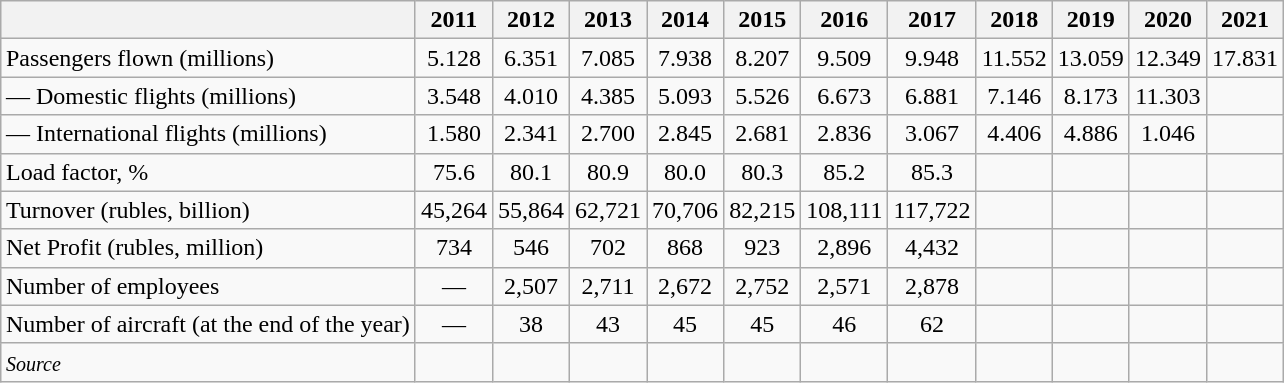<table class="wikitable" style="margin:auto;text-align:center;">
<tr>
<th></th>
<th>2011</th>
<th>2012</th>
<th>2013</th>
<th>2014</th>
<th>2015</th>
<th>2016</th>
<th>2017</th>
<th>2018</th>
<th>2019</th>
<th>2020</th>
<th>2021</th>
</tr>
<tr>
<td align=left>Passengers flown (millions)</td>
<td>5.128</td>
<td>6.351</td>
<td>7.085</td>
<td>7.938</td>
<td>8.207</td>
<td>9.509</td>
<td>9.948</td>
<td>11.552</td>
<td>13.059</td>
<td>12.349</td>
<td>17.831</td>
</tr>
<tr>
<td align=left>— Domestic flights (millions)</td>
<td>3.548</td>
<td>4.010</td>
<td>4.385</td>
<td>5.093</td>
<td>5.526</td>
<td>6.673</td>
<td>6.881</td>
<td>7.146</td>
<td>8.173</td>
<td>11.303</td>
<td></td>
</tr>
<tr>
<td align=left>— International flights (millions)</td>
<td>1.580</td>
<td>2.341</td>
<td>2.700</td>
<td>2.845</td>
<td>2.681</td>
<td>2.836</td>
<td>3.067</td>
<td>4.406</td>
<td>4.886</td>
<td>1.046</td>
<td></td>
</tr>
<tr>
<td align=left>Load factor, %</td>
<td>75.6</td>
<td>80.1</td>
<td>80.9</td>
<td>80.0</td>
<td>80.3</td>
<td>85.2</td>
<td>85.3</td>
<td></td>
<td></td>
<td></td>
<td></td>
</tr>
<tr>
<td align=left>Turnover (rubles, billion)</td>
<td>45,264</td>
<td>55,864</td>
<td>62,721</td>
<td>70,706</td>
<td>82,215</td>
<td>108,111</td>
<td>117,722</td>
<td></td>
<td></td>
<td></td>
<td></td>
</tr>
<tr>
<td align=left>Net Profit (rubles, million)</td>
<td>734</td>
<td>546</td>
<td>702</td>
<td>868</td>
<td>923</td>
<td>2,896</td>
<td>4,432</td>
<td></td>
<td></td>
<td></td>
<td></td>
</tr>
<tr>
<td align=left>Number of employees</td>
<td>—</td>
<td>2,507</td>
<td>2,711</td>
<td>2,672</td>
<td>2,752</td>
<td>2,571</td>
<td>2,878</td>
<td></td>
<td></td>
<td></td>
<td></td>
</tr>
<tr>
<td align=left>Number of aircraft (at the end of the year)</td>
<td>—</td>
<td>38</td>
<td>43</td>
<td>45</td>
<td>45</td>
<td>46</td>
<td>62</td>
<td></td>
<td></td>
<td></td>
<td></td>
</tr>
<tr>
<td align=left><small><em>Source</em></small></td>
<td></td>
<td></td>
<td></td>
<td></td>
<td></td>
<td></td>
<td></td>
<td></td>
<td></td>
<td></td>
<td></td>
</tr>
</table>
